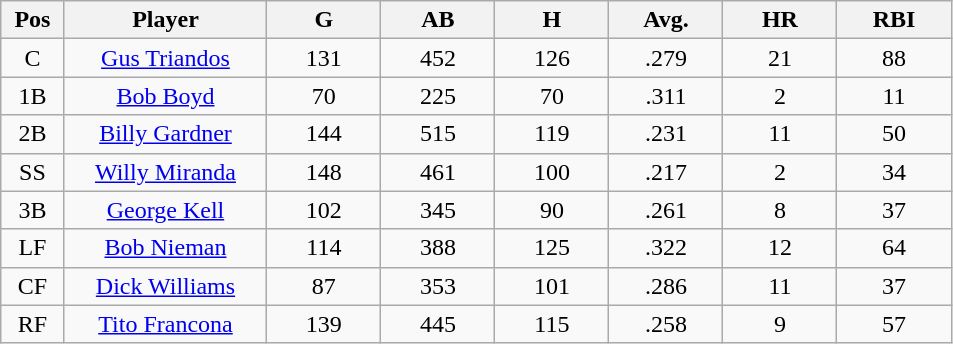<table class="wikitable sortable">
<tr>
<th bgcolor="#DDDDFF" width="5%">Pos</th>
<th bgcolor="#DDDDFF" width="16%">Player</th>
<th bgcolor="#DDDDFF" width="9%">G</th>
<th bgcolor="#DDDDFF" width="9%">AB</th>
<th bgcolor="#DDDDFF" width="9%">H</th>
<th bgcolor="#DDDDFF" width="9%">Avg.</th>
<th bgcolor="#DDDDFF" width="9%">HR</th>
<th bgcolor="#DDDDFF" width="9%">RBI</th>
</tr>
<tr align="center">
<td>C</td>
<td><a href='#'>Gus Triandos</a></td>
<td>131</td>
<td>452</td>
<td>126</td>
<td>.279</td>
<td>21</td>
<td>88</td>
</tr>
<tr align="center">
<td>1B</td>
<td><a href='#'>Bob Boyd</a></td>
<td>70</td>
<td>225</td>
<td>70</td>
<td>.311</td>
<td>2</td>
<td>11</td>
</tr>
<tr align="center">
<td>2B</td>
<td><a href='#'>Billy Gardner</a></td>
<td>144</td>
<td>515</td>
<td>119</td>
<td>.231</td>
<td>11</td>
<td>50</td>
</tr>
<tr align="center">
<td>SS</td>
<td><a href='#'>Willy Miranda</a></td>
<td>148</td>
<td>461</td>
<td>100</td>
<td>.217</td>
<td>2</td>
<td>34</td>
</tr>
<tr align="center">
<td>3B</td>
<td><a href='#'>George Kell</a></td>
<td>102</td>
<td>345</td>
<td>90</td>
<td>.261</td>
<td>8</td>
<td>37</td>
</tr>
<tr align="center">
<td>LF</td>
<td><a href='#'>Bob Nieman</a></td>
<td>114</td>
<td>388</td>
<td>125</td>
<td>.322</td>
<td>12</td>
<td>64</td>
</tr>
<tr align="center">
<td>CF</td>
<td><a href='#'>Dick Williams</a></td>
<td>87</td>
<td>353</td>
<td>101</td>
<td>.286</td>
<td>11</td>
<td>37</td>
</tr>
<tr align="center">
<td>RF</td>
<td><a href='#'>Tito Francona</a></td>
<td>139</td>
<td>445</td>
<td>115</td>
<td>.258</td>
<td>9</td>
<td>57</td>
</tr>
</table>
